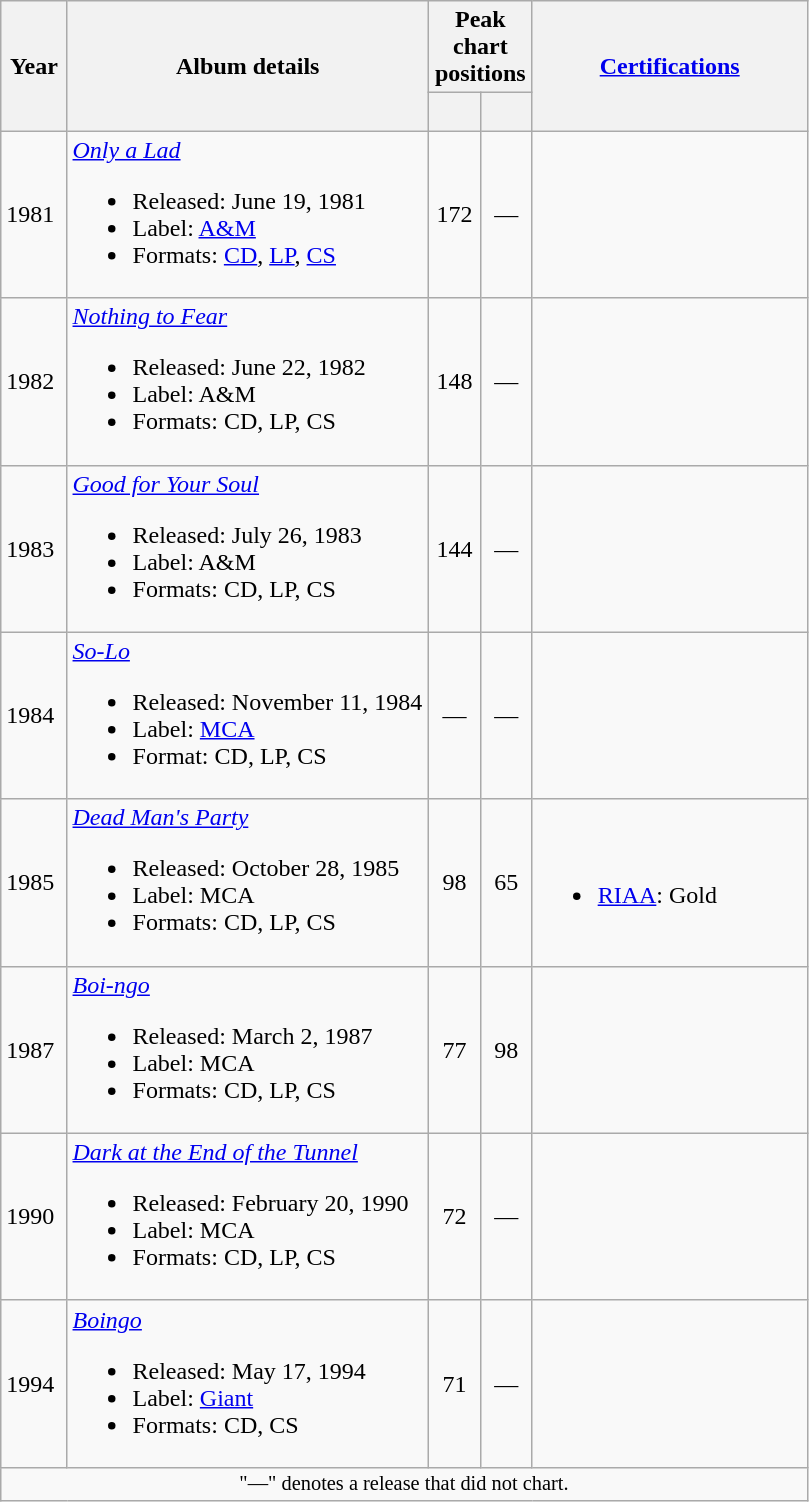<table class="wikitable">
<tr>
<th rowspan="2" style="width:2.3em;">Year</th>
<th rowspan="2" style="width:14.6em;">Album details</th>
<th colspan="2">Peak chart positions</th>
<th rowspan="2" style="width:11em;"><a href='#'>Certifications</a><br></th>
</tr>
<tr>
<th style="width:1.7em;"><br></th>
<th style="width:1.7em;"></th>
</tr>
<tr>
<td>1981</td>
<td><em><a href='#'>Only a Lad</a></em><br><ul><li>Released: June 19, 1981</li><li>Label: <a href='#'>A&M</a></li><li>Formats: <a href='#'>CD</a>, <a href='#'>LP</a>, <a href='#'>CS</a></li></ul></td>
<td align="center">172</td>
<td align="center">—</td>
<td></td>
</tr>
<tr>
<td>1982</td>
<td><em><a href='#'>Nothing to Fear</a></em><br><ul><li>Released: June 22, 1982</li><li>Label: A&M</li><li>Formats: CD, LP, CS</li></ul></td>
<td align="center">148</td>
<td align="center">—</td>
<td></td>
</tr>
<tr>
<td>1983</td>
<td><em><a href='#'>Good for Your Soul</a></em><br><ul><li>Released: July 26, 1983</li><li>Label: A&M</li><li>Formats: CD, LP, CS</li></ul></td>
<td align="center">144</td>
<td align="center">—</td>
<td></td>
</tr>
<tr>
<td>1984</td>
<td><em><a href='#'>So-Lo</a></em> <br><ul><li>Released: November 11, 1984</li><li>Label: <a href='#'>MCA</a></li><li>Format: CD, LP, CS</li></ul></td>
<td align="center">—</td>
<td align="center">—</td>
<td></td>
</tr>
<tr>
<td>1985</td>
<td><em><a href='#'>Dead Man's Party</a></em><br><ul><li>Released: October 28, 1985</li><li>Label: MCA</li><li>Formats: CD, LP, CS</li></ul></td>
<td align="center">98</td>
<td align="center">65</td>
<td><br><ul><li><a href='#'>RIAA</a>: Gold</li></ul></td>
</tr>
<tr>
<td>1987</td>
<td><em><a href='#'>Boi-ngo</a></em><br><ul><li>Released: March 2, 1987</li><li>Label: MCA</li><li>Formats: CD, LP, CS</li></ul></td>
<td align="center">77</td>
<td align="center">98</td>
<td></td>
</tr>
<tr>
<td>1990</td>
<td><em><a href='#'>Dark at the End of the Tunnel</a></em><br><ul><li>Released: February 20, 1990</li><li>Label: MCA</li><li>Formats: CD, LP, CS</li></ul></td>
<td align="center">72</td>
<td align="center">—</td>
<td></td>
</tr>
<tr>
<td>1994</td>
<td><em><a href='#'>Boingo</a></em> <br><ul><li>Released: May 17, 1994</li><li>Label: <a href='#'>Giant</a></li><li>Formats: CD, CS</li></ul></td>
<td align="center">71</td>
<td align="center">—</td>
<td></td>
</tr>
<tr>
<td align="center" colspan="5" style="font-size:85%;">"—" denotes a release that did not chart.</td>
</tr>
</table>
